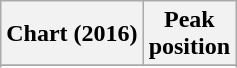<table class="wikitable sortable plainrowheaders">
<tr>
<th scope="col">Chart (2016)</th>
<th scope="col">Peak<br>position</th>
</tr>
<tr>
</tr>
<tr>
</tr>
</table>
